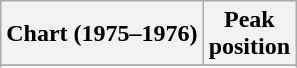<table class="wikitable sortable plainrowheaders" style="text-align:center">
<tr>
<th scope="col">Chart (1975–1976)</th>
<th scope="col">Peak <br>position</th>
</tr>
<tr>
</tr>
<tr>
</tr>
<tr>
</tr>
</table>
